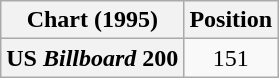<table class="wikitable plainrowheaders" style="text-align:center">
<tr>
<th scope="col">Chart (1995)</th>
<th scope="col">Position</th>
</tr>
<tr>
<th scope="row">US <em>Billboard</em> 200</th>
<td>151</td>
</tr>
</table>
